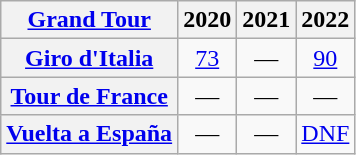<table class="wikitable plainrowheaders">
<tr>
<th scope="col"><a href='#'>Grand Tour</a></th>
<th scope="col">2020</th>
<th scope="col">2021</th>
<th scope="col">2022</th>
</tr>
<tr style="text-align:center;">
<th scope="row"> <a href='#'>Giro d'Italia</a></th>
<td><a href='#'>73</a></td>
<td>—</td>
<td><a href='#'>90</a></td>
</tr>
<tr style="text-align:center;">
<th scope="row"> <a href='#'>Tour de France</a></th>
<td>—</td>
<td>—</td>
<td>—</td>
</tr>
<tr style="text-align:center;">
<th scope="row"> <a href='#'>Vuelta a España</a></th>
<td>—</td>
<td>—</td>
<td><a href='#'>DNF</a></td>
</tr>
</table>
